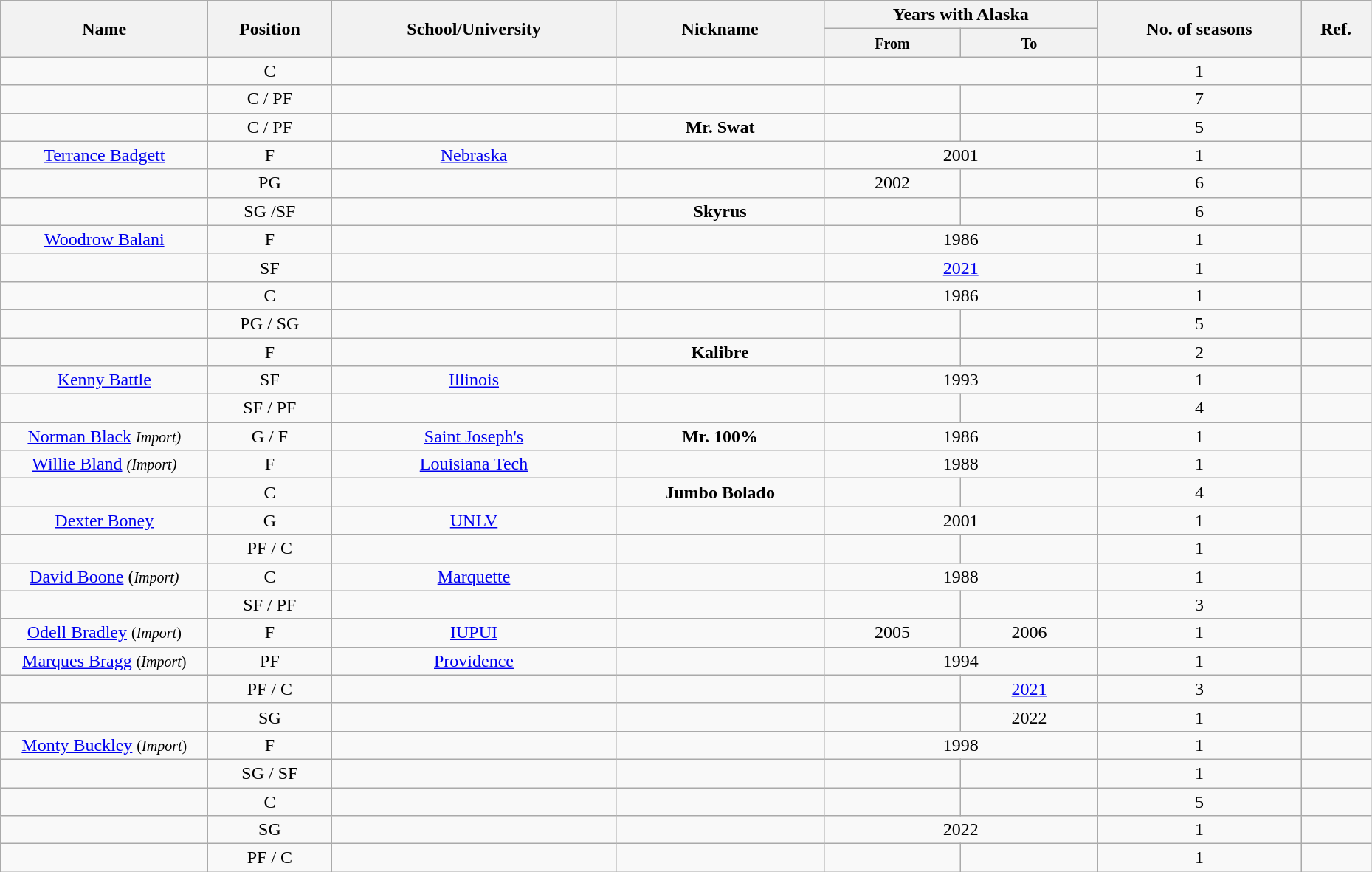<table class="wikitable sortable" style="text-align:center" width="98%">
<tr>
<th style="width:180px;" rowspan="2">Name</th>
<th rowspan="2">Position</th>
<th style="width:250px;" rowspan="2">School/University</th>
<th style="width:180px;" rowspan="2">Nickname</th>
<th style="width:180px; text-align:center;" colspan="2">Years with Alaska</th>
<th rowspan="2">No. of seasons</th>
<th rowspan="2"; class=unsortable>Ref.</th>
</tr>
<tr>
<th style="width:10%; text-align:center;"><small>From</small></th>
<th style="width:10%; text-align:center;"><small>To</small></th>
</tr>
<tr>
<td></td>
<td>C</td>
<td></td>
<td></td>
<td colspan="2"></td>
<td>1</td>
<td></td>
</tr>
<tr>
<td></td>
<td>C / PF</td>
<td></td>
<td></td>
<td></td>
<td></td>
<td>7</td>
<td></td>
</tr>
<tr>
<td></td>
<td>C / PF</td>
<td></td>
<td><strong>Mr. Swat</strong></td>
<td></td>
<td></td>
<td>5</td>
<td></td>
</tr>
<tr>
<td><a href='#'>Terrance Badgett</a></td>
<td>F</td>
<td><a href='#'>Nebraska</a></td>
<td></td>
<td colspan="2">2001</td>
<td>1</td>
<td></td>
</tr>
<tr>
<td></td>
<td>PG</td>
<td></td>
<td></td>
<td>2002</td>
<td></td>
<td>6</td>
<td></td>
</tr>
<tr>
<td><br></td>
<td>SG /SF</td>
<td></td>
<td><strong>Skyrus</strong></td>
<td></td>
<td></td>
<td>6</td>
<td></td>
</tr>
<tr>
<td><a href='#'>Woodrow Balani</a></td>
<td>F</td>
<td></td>
<td></td>
<td colspan="2">1986</td>
<td>1</td>
<td></td>
</tr>
<tr>
<td></td>
<td>SF</td>
<td></td>
<td></td>
<td colspan="2"><a href='#'>2021</a></td>
<td>1</td>
<td></td>
</tr>
<tr>
<td></td>
<td>C</td>
<td></td>
<td></td>
<td colspan="2">1986</td>
<td>1</td>
<td></td>
</tr>
<tr>
<td></td>
<td>PG / SG</td>
<td></td>
<td></td>
<td></td>
<td></td>
<td>5</td>
<td></td>
</tr>
<tr>
<td></td>
<td>F</td>
<td></td>
<td><strong>Kalibre</strong></td>
<td></td>
<td></td>
<td>2</td>
<td></td>
</tr>
<tr>
<td><a href='#'>Kenny Battle</a></td>
<td>SF</td>
<td><a href='#'>Illinois</a></td>
<td></td>
<td colspan="2">1993</td>
<td>1</td>
<td></td>
</tr>
<tr>
<td></td>
<td>SF / PF</td>
<td></td>
<td></td>
<td><br></td>
<td><br></td>
<td>4</td>
<td></td>
</tr>
<tr>
<td><a href='#'>Norman Black</a> <small><em>Import)</em></small></td>
<td>G / F</td>
<td><a href='#'>Saint Joseph's</a></td>
<td><strong>Mr. 100%</strong></td>
<td colspan="2">1986</td>
<td>1</td>
<td></td>
</tr>
<tr>
<td><a href='#'>Willie Bland</a>  <small><em>(Import)</em></small></td>
<td>F</td>
<td><a href='#'>Louisiana Tech</a></td>
<td></td>
<td colspan="2">1988</td>
<td>1</td>
<td></td>
</tr>
<tr>
<td></td>
<td>C</td>
<td></td>
<td><strong>Jumbo Bolado</strong></td>
<td></td>
<td></td>
<td>4</td>
<td></td>
</tr>
<tr>
<td><a href='#'>Dexter Boney</a></td>
<td>G</td>
<td><a href='#'>UNLV</a></td>
<td></td>
<td colspan="2">2001</td>
<td>1</td>
<td></td>
</tr>
<tr>
<td></td>
<td>PF / C</td>
<td></td>
<td></td>
<td></td>
<td></td>
<td>1</td>
<td></td>
</tr>
<tr>
<td><a href='#'>David Boone</a> (<small><em>Import)</em></small></td>
<td>C</td>
<td><a href='#'>Marquette</a></td>
<td></td>
<td colspan="2">1988</td>
<td>1</td>
<td></td>
</tr>
<tr>
<td></td>
<td>SF / PF</td>
<td></td>
<td></td>
<td></td>
<td></td>
<td>3</td>
<td></td>
</tr>
<tr>
<td><a href='#'>Odell Bradley</a> <small>(<em>Import</em>)</small></td>
<td>F</td>
<td><a href='#'>IUPUI</a></td>
<td></td>
<td>2005</td>
<td>2006</td>
<td>1</td>
<td></td>
</tr>
<tr>
<td><a href='#'>Marques Bragg</a> <small>(<em>Import</em>)</small></td>
<td>PF</td>
<td><a href='#'>Providence</a></td>
<td></td>
<td colspan="2">1994</td>
<td>1</td>
<td></td>
</tr>
<tr>
<td></td>
<td>PF / C</td>
<td></td>
<td></td>
<td></td>
<td><a href='#'>2021</a></td>
<td>3</td>
<td></td>
</tr>
<tr>
<td></td>
<td>SG</td>
<td></td>
<td></td>
<td></td>
<td>2022</td>
<td>1</td>
<td></td>
</tr>
<tr>
<td><a href='#'>Monty Buckley</a> <small>(<em>Import</em>)</small></td>
<td>F</td>
<td></td>
<td></td>
<td colspan="2">1998</td>
<td>1</td>
<td></td>
</tr>
<tr>
<td></td>
<td>SG / SF</td>
<td></td>
<td></td>
<td></td>
<td></td>
<td>1</td>
<td></td>
</tr>
<tr>
<td></td>
<td>C</td>
<td></td>
<td></td>
<td></td>
<td></td>
<td>5</td>
<td></td>
</tr>
<tr>
<td></td>
<td>SG</td>
<td></td>
<td></td>
<td colspan="2">2022</td>
<td>1</td>
<td></td>
</tr>
<tr>
<td><br></td>
<td>PF / C</td>
<td></td>
<td></td>
<td></td>
<td></td>
<td>1</td>
<td></td>
</tr>
</table>
